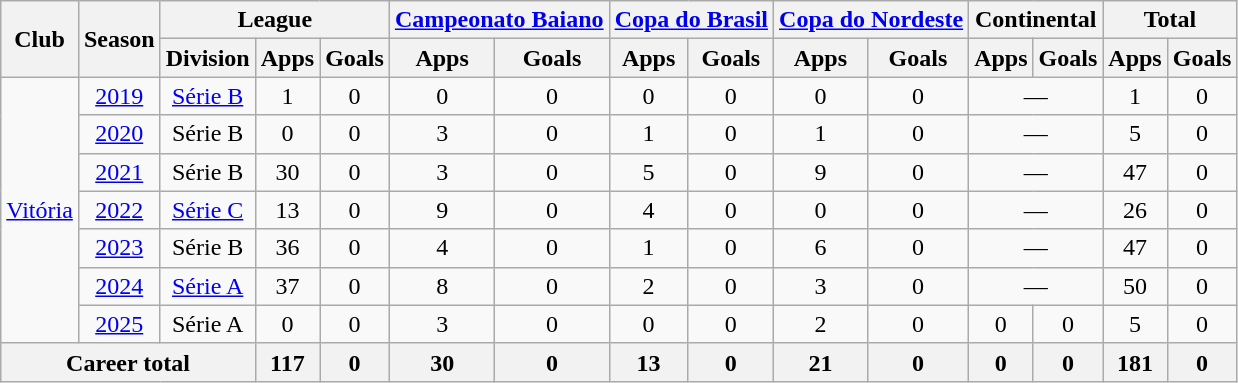<table class="wikitable" style="text-align:center">
<tr>
<th rowspan="2">Club</th>
<th rowspan="2">Season</th>
<th colspan="3">League</th>
<th colspan="2"><a href='#'>Campeonato Baiano</a></th>
<th colspan="2"><a href='#'>Copa do Brasil</a></th>
<th colspan="2"><a href='#'>Copa do Nordeste</a></th>
<th colspan="2">Continental</th>
<th colspan="2">Total</th>
</tr>
<tr>
<th>Division</th>
<th>Apps</th>
<th>Goals</th>
<th>Apps</th>
<th>Goals</th>
<th>Apps</th>
<th>Goals</th>
<th>Apps</th>
<th>Goals</th>
<th>Apps</th>
<th>Goals</th>
<th>Apps</th>
<th>Goals</th>
</tr>
<tr>
<td rowspan="7"><a href='#'>Vitória</a></td>
<td><a href='#'>2019</a></td>
<td><a href='#'>Série B</a></td>
<td>1</td>
<td>0</td>
<td>0</td>
<td>0</td>
<td>0</td>
<td>0</td>
<td>0</td>
<td>0</td>
<td colspan="2">—</td>
<td>1</td>
<td>0</td>
</tr>
<tr>
<td><a href='#'>2020</a></td>
<td>Série B</td>
<td>0</td>
<td>0</td>
<td>3</td>
<td>0</td>
<td>1</td>
<td>0</td>
<td>1</td>
<td>0</td>
<td colspan="2">—</td>
<td>5</td>
<td>0</td>
</tr>
<tr>
<td><a href='#'>2021</a></td>
<td>Série B</td>
<td>30</td>
<td>0</td>
<td>3</td>
<td>0</td>
<td>5</td>
<td>0</td>
<td>9</td>
<td>0</td>
<td colspan="2">—</td>
<td>47</td>
<td>0</td>
</tr>
<tr>
<td><a href='#'>2022</a></td>
<td><a href='#'>Série C</a></td>
<td>13</td>
<td>0</td>
<td>9</td>
<td>0</td>
<td>4</td>
<td>0</td>
<td>0</td>
<td>0</td>
<td colspan="2">—</td>
<td>26</td>
<td>0</td>
</tr>
<tr>
<td><a href='#'>2023</a></td>
<td>Série B</td>
<td>36</td>
<td>0</td>
<td>4</td>
<td>0</td>
<td>1</td>
<td>0</td>
<td>6</td>
<td>0</td>
<td colspan="2">—</td>
<td>47</td>
<td>0</td>
</tr>
<tr>
<td><a href='#'>2024</a></td>
<td><a href='#'>Série A</a></td>
<td>37</td>
<td>0</td>
<td>8</td>
<td>0</td>
<td>2</td>
<td>0</td>
<td>3</td>
<td>0</td>
<td colspan="2">—</td>
<td>50</td>
<td>0</td>
</tr>
<tr>
<td><a href='#'>2025</a></td>
<td>Série A</td>
<td>0</td>
<td>0</td>
<td>3</td>
<td>0</td>
<td>0</td>
<td>0</td>
<td>2</td>
<td>0</td>
<td>0</td>
<td>0</td>
<td>5</td>
<td>0</td>
</tr>
<tr>
<th colspan="3">Career total</th>
<th>117</th>
<th>0</th>
<th>30</th>
<th>0</th>
<th>13</th>
<th>0</th>
<th>21</th>
<th>0</th>
<th>0</th>
<th>0</th>
<th>181</th>
<th>0</th>
</tr>
</table>
